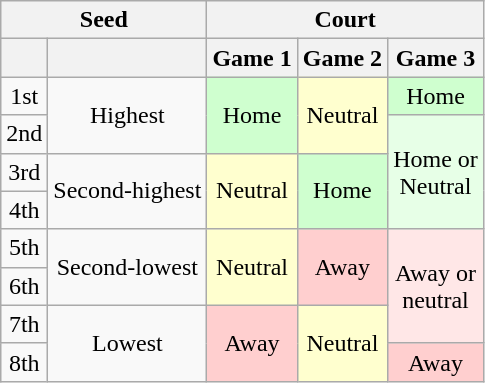<table class="wikitable" style="text-align: center;">
<tr>
<th colspan="2">Seed</th>
<th colspan="4">Court</th>
</tr>
<tr>
<th></th>
<th></th>
<th>Game 1</th>
<th>Game 2</th>
<th>Game 3</th>
</tr>
<tr>
<td>1st</td>
<td rowspan="2">Highest</td>
<td rowspan="2" style="background:#CFFFCF;">Home</td>
<td rowspan="2" style="background:#FFFFCF;">Neutral</td>
<td style="background:#CFFFCF;">Home</td>
</tr>
<tr>
<td>2nd</td>
<td rowspan="3" style="background:#E7FFE7;">Home or <br> Neutral</td>
</tr>
<tr>
<td>3rd</td>
<td rowspan="2">Second-highest</td>
<td rowspan="2" style="background:#FFFFCF;">Neutral</td>
<td rowspan="2" style="background:#CFFFCF;">Home</td>
</tr>
<tr>
<td>4th</td>
</tr>
<tr>
<td>5th</td>
<td rowspan="2">Second-lowest</td>
<td rowspan="2" style="background:#FFFFCF;">Neutral</td>
<td rowspan="2" style="background:#FFCFCF;">Away</td>
<td rowspan="3" style="background:#FFE7E7;">Away or <br> neutral</td>
</tr>
<tr>
<td>6th</td>
</tr>
<tr>
<td>7th</td>
<td rowspan="2">Lowest</td>
<td rowspan="2" style="background:#FFCFCF;">Away</td>
<td rowspan="2" style="background:#FFFFCF;">Neutral</td>
</tr>
<tr>
<td>8th</td>
<td style="background:#FFCFCF;">Away</td>
</tr>
</table>
